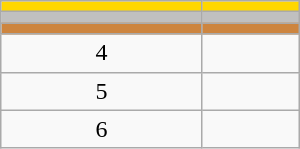<table class="wikitable" style="width:200px;">
<tr style="background:gold;">
<td align=center></td>
<td></td>
</tr>
<tr style="background:silver;">
<td align=center></td>
<td></td>
</tr>
<tr style="background:peru;">
<td align=center></td>
<td></td>
</tr>
<tr>
<td align=center>4</td>
<td></td>
</tr>
<tr>
<td align=center>5</td>
<td></td>
</tr>
<tr>
<td align=center>6</td>
<td></td>
</tr>
</table>
